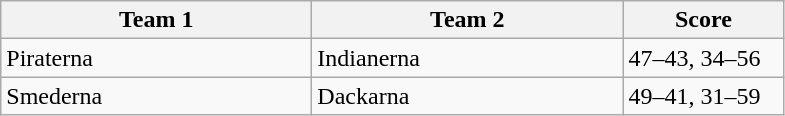<table class="wikitable" style="font-size: 100%">
<tr>
<th width=200>Team 1</th>
<th width=200>Team 2</th>
<th width=100>Score</th>
</tr>
<tr>
<td>Piraterna</td>
<td>Indianerna</td>
<td>47–43, 34–56</td>
</tr>
<tr>
<td>Smederna</td>
<td>Dackarna</td>
<td>49–41, 31–59</td>
</tr>
</table>
